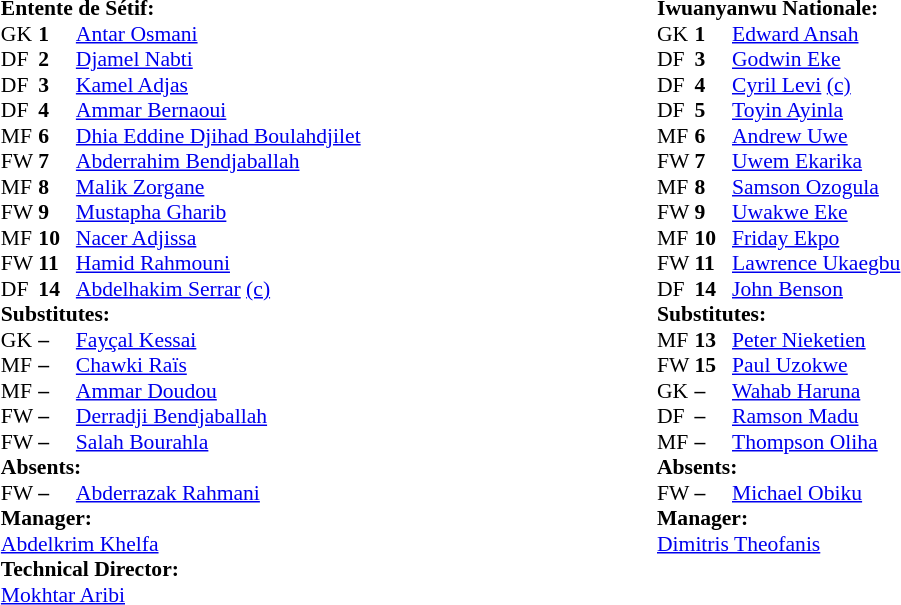<table width=100%>
<tr>
<td valign="top" width="50%"><br><table style="font-size:90%" cellspacing="0" cellpadding="0" align=center>
<tr>
<td colspan="4"><strong>Entente de Sétif:</strong></td>
</tr>
<tr>
<th width=25></th>
<th width=25></th>
</tr>
<tr>
<td>GK</td>
<td><strong>1</strong></td>
<td> <a href='#'>Antar Osmani</a></td>
</tr>
<tr>
<td>DF</td>
<td><strong>2</strong></td>
<td> <a href='#'>Djamel Nabti</a></td>
</tr>
<tr>
<td>DF</td>
<td><strong>3</strong></td>
<td> <a href='#'>Kamel Adjas</a></td>
</tr>
<tr>
<td>DF</td>
<td><strong>4</strong></td>
<td> <a href='#'>Ammar Bernaoui</a></td>
</tr>
<tr>
<td>MF</td>
<td><strong>6</strong></td>
<td> <a href='#'>Dhia Eddine Djihad Boulahdjilet</a></td>
<td></td>
</tr>
<tr>
<td>FW</td>
<td><strong>7</strong></td>
<td> <a href='#'>Abderrahim Bendjaballah</a></td>
</tr>
<tr>
<td>MF</td>
<td><strong>8</strong></td>
<td> <a href='#'>Malik Zorgane</a></td>
<td></td>
</tr>
<tr>
<td>FW</td>
<td><strong>9</strong></td>
<td> <a href='#'>Mustapha Gharib</a></td>
</tr>
<tr>
<td>MF</td>
<td><strong>10</strong></td>
<td> <a href='#'>Nacer Adjissa</a></td>
</tr>
<tr>
<td>FW</td>
<td><strong>11</strong></td>
<td> <a href='#'>Hamid Rahmouni</a></td>
</tr>
<tr>
<td>DF</td>
<td><strong>14</strong></td>
<td> <a href='#'>Abdelhakim Serrar</a> <a href='#'>(c)</a></td>
</tr>
<tr>
<td colspan=3><strong>Substitutes:</strong></td>
</tr>
<tr>
<td>GK</td>
<td><strong>–</strong></td>
<td> <a href='#'>Fayçal Kessai</a></td>
</tr>
<tr>
<td>MF</td>
<td><strong>–</strong></td>
<td> <a href='#'>Chawki Raïs</a></td>
<td></td>
</tr>
<tr>
<td>MF</td>
<td><strong>–</strong></td>
<td> <a href='#'>Ammar Doudou</a></td>
<td></td>
</tr>
<tr>
<td>FW</td>
<td><strong>–</strong></td>
<td> <a href='#'>Derradji Bendjaballah</a></td>
</tr>
<tr>
<td>FW</td>
<td><strong>–</strong></td>
<td> <a href='#'>Salah Bourahla</a></td>
</tr>
<tr>
<td colspan=3><strong>Absents:</strong></td>
</tr>
<tr>
<td>FW</td>
<td><strong>–</strong></td>
<td> <a href='#'>Abderrazak Rahmani</a></td>
</tr>
<tr>
<td colspan=3><strong>Manager:</strong></td>
</tr>
<tr>
<td colspan=3> <a href='#'>Abdelkrim Khelfa</a></td>
</tr>
<tr>
<td colspan=3><strong>Technical Director:</strong></td>
</tr>
<tr>
<td colspan=4> <a href='#'>Mokhtar Aribi</a></td>
</tr>
</table>
</td>
<td valign="top" width="50%"><br><table style="font-size: 90%" cellspacing="0" cellpadding="0">
<tr>
<td colspan="4"><strong>Iwuanyanwu Nationale:</strong></td>
</tr>
<tr>
<th width=25></th>
<th width=25></th>
</tr>
<tr>
<td>GK</td>
<td><strong>1</strong></td>
<td> <a href='#'>Edward Ansah</a></td>
</tr>
<tr>
<td>DF</td>
<td><strong>3</strong></td>
<td> <a href='#'>Godwin Eke</a></td>
</tr>
<tr>
<td>DF</td>
<td><strong>4</strong></td>
<td> <a href='#'>Cyril Levi</a> <a href='#'>(c)</a></td>
</tr>
<tr>
<td>DF</td>
<td><strong>5</strong></td>
<td> <a href='#'>Toyin Ayinla</a></td>
</tr>
<tr>
<td>MF</td>
<td><strong>6</strong></td>
<td> <a href='#'>Andrew Uwe</a></td>
</tr>
<tr>
<td>FW</td>
<td><strong>7</strong></td>
<td> <a href='#'>Uwem Ekarika</a></td>
</tr>
<tr>
<td>MF</td>
<td><strong>8</strong></td>
<td> <a href='#'>Samson Ozogula</a></td>
</tr>
<tr>
<td>FW</td>
<td><strong>9</strong></td>
<td> <a href='#'>Uwakwe Eke</a></td>
</tr>
<tr>
<td>MF</td>
<td><strong>10</strong></td>
<td> <a href='#'>Friday Ekpo</a></td>
</tr>
<tr>
<td>FW</td>
<td><strong>11</strong></td>
<td> <a href='#'>Lawrence Ukaegbu</a></td>
</tr>
<tr>
<td>DF</td>
<td><strong>14</strong></td>
<td> <a href='#'>John Benson</a></td>
</tr>
<tr>
<td colspan=3><strong>Substitutes:</strong></td>
</tr>
<tr>
<td>MF</td>
<td><strong>13</strong></td>
<td> <a href='#'>Peter Nieketien</a></td>
</tr>
<tr>
<td>FW</td>
<td><strong>15</strong></td>
<td> <a href='#'>Paul Uzokwe</a></td>
</tr>
<tr>
<td>GK</td>
<td><strong>–</strong></td>
<td> <a href='#'>Wahab Haruna</a></td>
</tr>
<tr>
<td>DF</td>
<td><strong>–</strong></td>
<td> <a href='#'>Ramson Madu</a></td>
</tr>
<tr>
<td>MF</td>
<td><strong>–</strong></td>
<td> <a href='#'>Thompson Oliha</a></td>
</tr>
<tr>
<td colspan=3><strong>Absents:</strong></td>
</tr>
<tr>
<td>FW</td>
<td><strong>–</strong></td>
<td> <a href='#'>Michael Obiku</a></td>
</tr>
<tr>
<td colspan=3><strong>Manager:</strong></td>
</tr>
<tr>
<td colspan=4> <a href='#'>Dimitris Theofanis</a></td>
</tr>
</table>
</td>
</tr>
</table>
